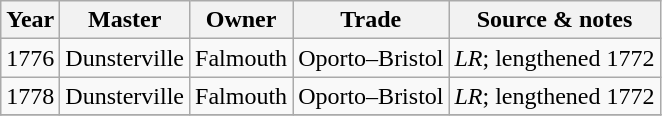<table class=" wikitable">
<tr>
<th>Year</th>
<th>Master</th>
<th>Owner</th>
<th>Trade</th>
<th>Source & notes</th>
</tr>
<tr>
<td>1776</td>
<td>Dunsterville</td>
<td>Falmouth</td>
<td>Oporto–Bristol</td>
<td><em>LR</em>; lengthened 1772</td>
</tr>
<tr>
<td>1778</td>
<td>Dunsterville</td>
<td>Falmouth</td>
<td>Oporto–Bristol</td>
<td><em>LR</em>; lengthened 1772</td>
</tr>
<tr>
</tr>
</table>
